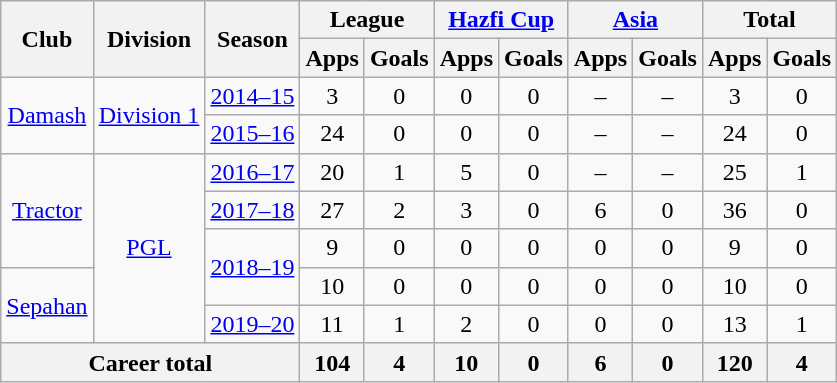<table class="wikitable" style="text-align: center;">
<tr>
<th rowspan="2">Club</th>
<th rowspan="2">Division</th>
<th rowspan="2">Season</th>
<th colspan="2">League</th>
<th colspan="2"><a href='#'>Hazfi Cup</a></th>
<th colspan="2"><a href='#'>Asia</a></th>
<th colspan="2">Total</th>
</tr>
<tr>
<th>Apps</th>
<th>Goals</th>
<th>Apps</th>
<th>Goals</th>
<th>Apps</th>
<th>Goals</th>
<th>Apps</th>
<th>Goals</th>
</tr>
<tr>
<td rowspan="2"><a href='#'>Damash</a></td>
<td rowspan="2"><a href='#'>Division 1</a></td>
<td><a href='#'>2014–15</a></td>
<td>3</td>
<td>0</td>
<td>0</td>
<td>0</td>
<td>–</td>
<td>–</td>
<td>3</td>
<td>0</td>
</tr>
<tr>
<td><a href='#'>2015–16</a></td>
<td>24</td>
<td>0</td>
<td>0</td>
<td>0</td>
<td>–</td>
<td>–</td>
<td>24</td>
<td>0</td>
</tr>
<tr>
<td rowspan="3"><a href='#'>Tractor</a></td>
<td rowspan="5"><a href='#'>PGL</a></td>
<td><a href='#'>2016–17</a></td>
<td>20</td>
<td>1</td>
<td>5</td>
<td>0</td>
<td>–</td>
<td>–</td>
<td>25</td>
<td>1</td>
</tr>
<tr>
<td><a href='#'>2017–18</a></td>
<td>27</td>
<td>2</td>
<td>3</td>
<td>0</td>
<td>6</td>
<td>0</td>
<td>36</td>
<td>0</td>
</tr>
<tr>
<td rowspan="2"><a href='#'>2018–19</a></td>
<td>9</td>
<td>0</td>
<td>0</td>
<td>0</td>
<td>0</td>
<td>0</td>
<td>9</td>
<td>0</td>
</tr>
<tr>
<td rowspan="2"><a href='#'>Sepahan</a></td>
<td>10</td>
<td>0</td>
<td>0</td>
<td>0</td>
<td>0</td>
<td>0</td>
<td>10</td>
<td>0</td>
</tr>
<tr>
<td><a href='#'>2019–20</a></td>
<td>11</td>
<td>1</td>
<td>2</td>
<td>0</td>
<td>0</td>
<td>0</td>
<td>13</td>
<td>1</td>
</tr>
<tr>
<th colspan=3>Career total</th>
<th>104</th>
<th>4</th>
<th>10</th>
<th>0</th>
<th>6</th>
<th>0</th>
<th>120</th>
<th>4</th>
</tr>
</table>
